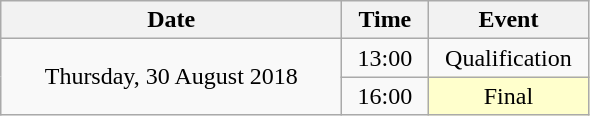<table class = "wikitable" style="text-align:center;">
<tr>
<th width=220>Date</th>
<th width=50>Time</th>
<th width=100>Event</th>
</tr>
<tr>
<td rowspan=2>Thursday, 30 August 2018</td>
<td>13:00</td>
<td>Qualification</td>
</tr>
<tr>
<td>16:00</td>
<td bgcolor=ffffcc>Final</td>
</tr>
</table>
